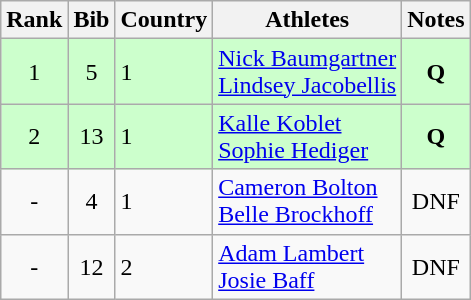<table class="wikitable" style="text-align:center;">
<tr>
<th>Rank</th>
<th>Bib</th>
<th>Country</th>
<th>Athletes</th>
<th>Notes</th>
</tr>
<tr bgcolor="#ccffcc">
<td>1</td>
<td>5</td>
<td align=left> 1</td>
<td align=left><a href='#'>Nick Baumgartner</a><br><a href='#'>Lindsey Jacobellis</a></td>
<td><strong>Q</strong></td>
</tr>
<tr bgcolor="#ccffcc">
<td>2</td>
<td>13</td>
<td align=left> 1</td>
<td align=left><a href='#'>Kalle Koblet</a><br><a href='#'>Sophie Hediger</a></td>
<td><strong>Q</strong></td>
</tr>
<tr>
<td>-</td>
<td>4</td>
<td align=left> 1</td>
<td align=left><a href='#'>Cameron Bolton</a><br><a href='#'>Belle Brockhoff</a></td>
<td>DNF</td>
</tr>
<tr>
<td>-</td>
<td>12</td>
<td align=left> 2</td>
<td align=left><a href='#'>Adam Lambert</a><br><a href='#'>Josie Baff</a></td>
<td>DNF</td>
</tr>
</table>
